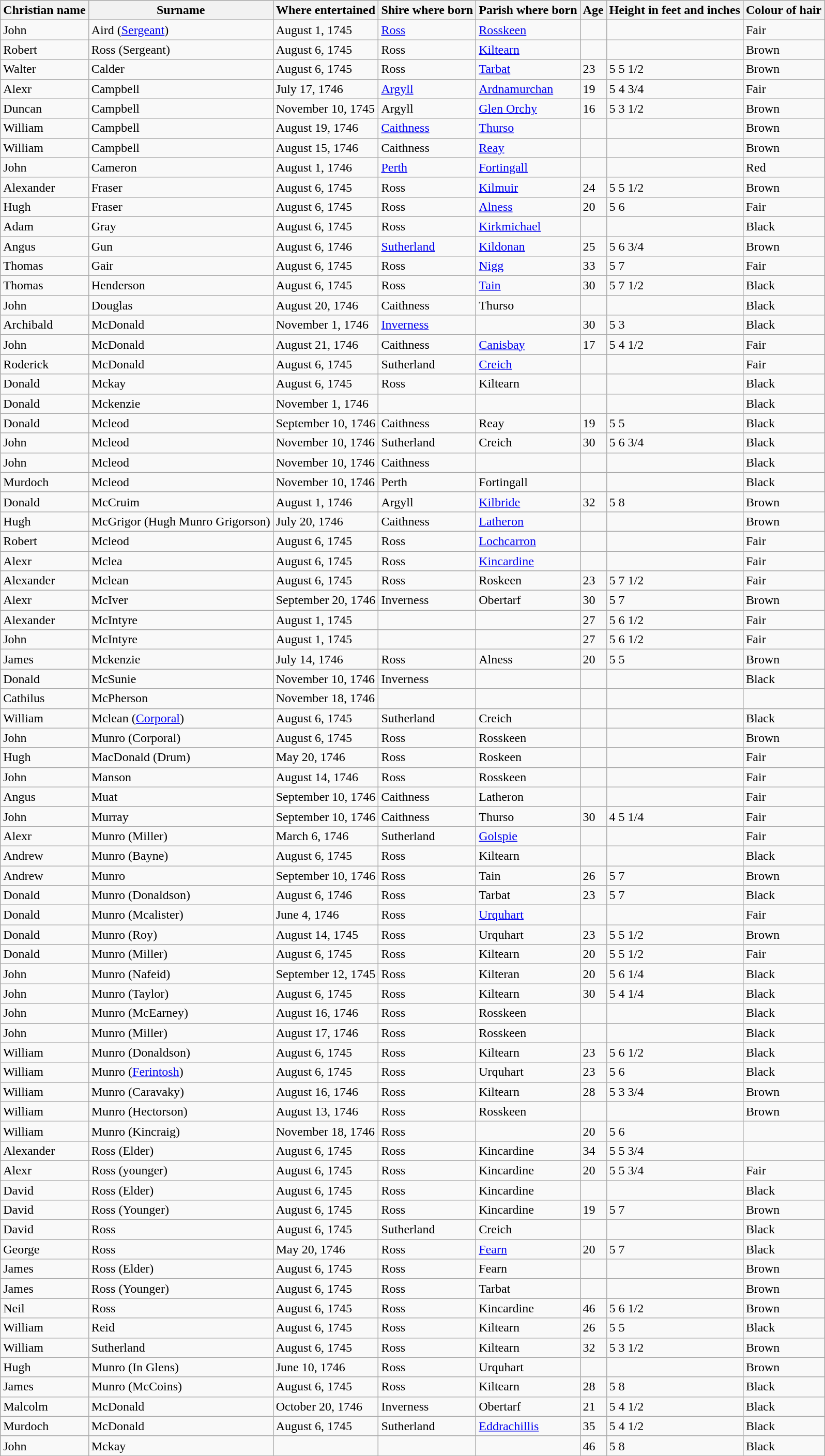<table class="wikitable collapsible collapsed sortable">
<tr>
<th>Christian name</th>
<th>Surname</th>
<th>Where entertained</th>
<th>Shire where born</th>
<th>Parish where born</th>
<th>Age</th>
<th>Height in feet and inches</th>
<th>Colour of hair</th>
</tr>
<tr>
<td>John</td>
<td>Aird (<a href='#'>Sergeant</a>)</td>
<td>August 1, 1745</td>
<td><a href='#'>Ross</a></td>
<td><a href='#'>Rosskeen</a></td>
<td></td>
<td></td>
<td>Fair</td>
</tr>
<tr>
<td>Robert</td>
<td>Ross (Sergeant)</td>
<td>August 6, 1745</td>
<td>Ross</td>
<td><a href='#'>Kiltearn</a></td>
<td></td>
<td></td>
<td>Brown</td>
</tr>
<tr>
<td>Walter</td>
<td>Calder</td>
<td>August 6, 1745</td>
<td>Ross</td>
<td><a href='#'>Tarbat</a></td>
<td>23</td>
<td>5 5 1/2</td>
<td>Brown</td>
</tr>
<tr>
<td>Alexr</td>
<td>Campbell</td>
<td>July 17, 1746</td>
<td><a href='#'>Argyll</a></td>
<td><a href='#'>Ardnamurchan</a></td>
<td>19</td>
<td>5 4 3/4</td>
<td>Fair</td>
</tr>
<tr>
<td>Duncan</td>
<td>Campbell</td>
<td>November 10, 1745</td>
<td>Argyll</td>
<td><a href='#'>Glen Orchy</a></td>
<td>16</td>
<td>5 3 1/2</td>
<td>Brown</td>
</tr>
<tr>
<td>William</td>
<td>Campbell</td>
<td>August 19, 1746</td>
<td><a href='#'>Caithness</a></td>
<td><a href='#'>Thurso</a></td>
<td></td>
<td></td>
<td>Brown</td>
</tr>
<tr>
<td>William</td>
<td>Campbell</td>
<td>August 15, 1746</td>
<td>Caithness</td>
<td><a href='#'>Reay</a></td>
<td></td>
<td></td>
<td>Brown</td>
</tr>
<tr>
<td>John</td>
<td>Cameron</td>
<td>August 1, 1746</td>
<td><a href='#'>Perth</a></td>
<td><a href='#'>Fortingall</a></td>
<td></td>
<td></td>
<td>Red</td>
</tr>
<tr>
<td>Alexander</td>
<td>Fraser</td>
<td>August 6, 1745</td>
<td>Ross</td>
<td><a href='#'>Kilmuir</a></td>
<td>24</td>
<td>5 5 1/2</td>
<td>Brown</td>
</tr>
<tr>
<td>Hugh</td>
<td>Fraser</td>
<td>August 6, 1745</td>
<td>Ross</td>
<td><a href='#'>Alness</a></td>
<td>20</td>
<td>5 6</td>
<td>Fair</td>
</tr>
<tr>
<td>Adam</td>
<td>Gray</td>
<td>August 6, 1745</td>
<td>Ross</td>
<td><a href='#'>Kirkmichael</a></td>
<td></td>
<td></td>
<td>Black</td>
</tr>
<tr>
<td>Angus</td>
<td>Gun</td>
<td>August 6, 1746</td>
<td><a href='#'>Sutherland</a></td>
<td><a href='#'>Kildonan</a></td>
<td>25</td>
<td>5 6 3/4</td>
<td>Brown</td>
</tr>
<tr>
<td>Thomas</td>
<td>Gair</td>
<td>August 6, 1745</td>
<td>Ross</td>
<td><a href='#'>Nigg</a></td>
<td>33</td>
<td>5 7</td>
<td>Fair</td>
</tr>
<tr>
<td>Thomas</td>
<td>Henderson</td>
<td>August 6, 1745</td>
<td>Ross</td>
<td><a href='#'>Tain</a></td>
<td>30</td>
<td>5 7 1/2</td>
<td>Black</td>
</tr>
<tr>
<td>John</td>
<td>Douglas</td>
<td>August 20, 1746</td>
<td>Caithness</td>
<td>Thurso</td>
<td></td>
<td></td>
<td>Black</td>
</tr>
<tr>
<td>Archibald</td>
<td>McDonald</td>
<td>November 1, 1746</td>
<td><a href='#'>Inverness</a></td>
<td></td>
<td>30</td>
<td>5 3</td>
<td>Black</td>
</tr>
<tr>
<td>John</td>
<td>McDonald</td>
<td>August 21, 1746</td>
<td>Caithness</td>
<td><a href='#'>Canisbay</a></td>
<td>17</td>
<td>5 4 1/2</td>
<td>Fair</td>
</tr>
<tr>
<td>Roderick</td>
<td>McDonald</td>
<td>August 6, 1745</td>
<td>Sutherland</td>
<td><a href='#'>Creich</a></td>
<td></td>
<td></td>
<td>Fair</td>
</tr>
<tr>
<td>Donald</td>
<td>Mckay</td>
<td>August 6, 1745</td>
<td>Ross</td>
<td>Kiltearn</td>
<td></td>
<td></td>
<td>Black</td>
</tr>
<tr>
<td>Donald</td>
<td>Mckenzie</td>
<td>November 1, 1746</td>
<td></td>
<td></td>
<td></td>
<td></td>
<td>Black</td>
</tr>
<tr>
<td>Donald</td>
<td>Mcleod</td>
<td>September 10, 1746</td>
<td>Caithness</td>
<td>Reay</td>
<td>19</td>
<td>5 5</td>
<td>Black</td>
</tr>
<tr>
<td>John</td>
<td>Mcleod</td>
<td>November 10, 1746</td>
<td>Sutherland</td>
<td>Creich</td>
<td>30</td>
<td>5 6 3/4</td>
<td>Black</td>
</tr>
<tr>
<td>John</td>
<td>Mcleod</td>
<td>November 10, 1746</td>
<td>Caithness</td>
<td></td>
<td></td>
<td></td>
<td>Black</td>
</tr>
<tr>
<td>Murdoch</td>
<td>Mcleod</td>
<td>November 10, 1746</td>
<td>Perth</td>
<td>Fortingall</td>
<td></td>
<td></td>
<td>Black</td>
</tr>
<tr>
<td>Donald</td>
<td>McCruim</td>
<td>August 1, 1746</td>
<td>Argyll</td>
<td><a href='#'>Kilbride</a></td>
<td>32</td>
<td>5 8</td>
<td>Brown</td>
</tr>
<tr>
<td>Hugh</td>
<td>McGrigor (Hugh Munro Grigorson)</td>
<td>July 20, 1746</td>
<td>Caithness</td>
<td><a href='#'>Latheron</a></td>
<td></td>
<td></td>
<td>Brown</td>
</tr>
<tr>
<td>Robert</td>
<td>Mcleod</td>
<td>August 6, 1745</td>
<td>Ross</td>
<td><a href='#'>Lochcarron</a></td>
<td></td>
<td></td>
<td>Fair</td>
</tr>
<tr>
<td>Alexr</td>
<td>Mclea</td>
<td>August 6, 1745</td>
<td>Ross</td>
<td><a href='#'>Kincardine</a></td>
<td></td>
<td></td>
<td>Fair</td>
</tr>
<tr>
<td>Alexander</td>
<td>Mclean</td>
<td>August 6, 1745</td>
<td>Ross</td>
<td>Roskeen</td>
<td>23</td>
<td>5 7 1/2</td>
<td>Fair</td>
</tr>
<tr>
<td>Alexr</td>
<td>McIver</td>
<td>September 20, 1746</td>
<td>Inverness</td>
<td>Obertarf</td>
<td>30</td>
<td>5 7</td>
<td>Brown</td>
</tr>
<tr>
<td>Alexander</td>
<td>McIntyre</td>
<td>August 1, 1745</td>
<td></td>
<td></td>
<td>27</td>
<td>5 6 1/2</td>
<td>Fair</td>
</tr>
<tr>
<td>John</td>
<td>McIntyre</td>
<td>August 1, 1745</td>
<td></td>
<td></td>
<td>27</td>
<td>5 6 1/2</td>
<td>Fair</td>
</tr>
<tr>
<td>James</td>
<td>Mckenzie</td>
<td>July 14, 1746</td>
<td>Ross</td>
<td>Alness</td>
<td>20</td>
<td>5 5</td>
<td>Brown</td>
</tr>
<tr>
<td>Donald</td>
<td>McSunie</td>
<td>November 10, 1746</td>
<td>Inverness</td>
<td></td>
<td></td>
<td></td>
<td>Black</td>
</tr>
<tr>
<td>Cathilus</td>
<td>McPherson</td>
<td>November 18, 1746</td>
<td></td>
<td></td>
<td></td>
<td></td>
<td></td>
</tr>
<tr>
<td>William</td>
<td>Mclean (<a href='#'>Corporal</a>)</td>
<td>August 6, 1745</td>
<td>Sutherland</td>
<td>Creich</td>
<td></td>
<td></td>
<td>Black</td>
</tr>
<tr>
<td>John</td>
<td>Munro (Corporal)</td>
<td>August 6, 1745</td>
<td>Ross</td>
<td>Rosskeen</td>
<td></td>
<td></td>
<td>Brown</td>
</tr>
<tr>
<td>Hugh</td>
<td>MacDonald (Drum)</td>
<td>May 20, 1746</td>
<td>Ross</td>
<td>Roskeen</td>
<td></td>
<td></td>
<td>Fair</td>
</tr>
<tr>
<td>John</td>
<td>Manson</td>
<td>August 14, 1746</td>
<td>Ross</td>
<td>Rosskeen</td>
<td></td>
<td></td>
<td>Fair</td>
</tr>
<tr>
<td>Angus</td>
<td>Muat</td>
<td>September 10, 1746</td>
<td>Caithness</td>
<td>Latheron</td>
<td></td>
<td></td>
<td>Fair</td>
</tr>
<tr>
<td>John</td>
<td>Murray</td>
<td>September 10, 1746</td>
<td>Caithness</td>
<td>Thurso</td>
<td>30</td>
<td>4 5 1/4</td>
<td>Fair</td>
</tr>
<tr>
<td>Alexr</td>
<td>Munro (Miller)</td>
<td>March 6, 1746</td>
<td>Sutherland</td>
<td><a href='#'>Golspie</a></td>
<td></td>
<td></td>
<td>Fair</td>
</tr>
<tr>
<td>Andrew</td>
<td>Munro (Bayne)</td>
<td>August 6, 1745</td>
<td>Ross</td>
<td>Kiltearn</td>
<td></td>
<td></td>
<td>Black</td>
</tr>
<tr>
<td>Andrew</td>
<td>Munro</td>
<td>September 10, 1746</td>
<td>Ross</td>
<td>Tain</td>
<td>26</td>
<td>5 7</td>
<td>Brown</td>
</tr>
<tr>
<td>Donald</td>
<td>Munro (Donaldson)</td>
<td>August 6, 1746</td>
<td>Ross</td>
<td>Tarbat</td>
<td>23</td>
<td>5 7</td>
<td>Black</td>
</tr>
<tr>
<td>Donald</td>
<td>Munro (Mcalister)</td>
<td>June 4, 1746</td>
<td>Ross</td>
<td><a href='#'>Urquhart</a></td>
<td></td>
<td></td>
<td>Fair</td>
</tr>
<tr>
<td>Donald</td>
<td>Munro (Roy)</td>
<td>August 14, 1745</td>
<td>Ross</td>
<td>Urquhart</td>
<td>23</td>
<td>5 5 1/2</td>
<td>Brown</td>
</tr>
<tr>
<td>Donald</td>
<td>Munro (Miller)</td>
<td>August 6, 1745</td>
<td>Ross</td>
<td>Kiltearn</td>
<td>20</td>
<td>5 5 1/2</td>
<td>Fair</td>
</tr>
<tr>
<td>John</td>
<td>Munro (Nafeid)</td>
<td>September 12, 1745</td>
<td>Ross</td>
<td>Kilteran</td>
<td>20</td>
<td>5 6 1/4</td>
<td>Black</td>
</tr>
<tr>
<td>John</td>
<td>Munro (Taylor)</td>
<td>August 6, 1745</td>
<td>Ross</td>
<td>Kiltearn</td>
<td>30</td>
<td>5 4 1/4</td>
<td>Black</td>
</tr>
<tr>
<td>John</td>
<td>Munro (McEarney)</td>
<td>August 16, 1746</td>
<td>Ross</td>
<td>Rosskeen</td>
<td></td>
<td></td>
<td>Black</td>
</tr>
<tr>
<td>John</td>
<td>Munro (Miller)</td>
<td>August 17, 1746</td>
<td>Ross</td>
<td>Rosskeen</td>
<td></td>
<td></td>
<td>Black</td>
</tr>
<tr>
<td>William</td>
<td>Munro (Donaldson)</td>
<td>August 6, 1745</td>
<td>Ross</td>
<td>Kiltearn</td>
<td>23</td>
<td>5 6 1/2</td>
<td>Black</td>
</tr>
<tr>
<td>William</td>
<td>Munro (<a href='#'>Ferintosh</a>)</td>
<td>August 6, 1745</td>
<td>Ross</td>
<td>Urquhart</td>
<td>23</td>
<td>5 6</td>
<td>Black</td>
</tr>
<tr>
<td>William</td>
<td>Munro (Caravaky)</td>
<td>August 16, 1746</td>
<td>Ross</td>
<td>Kiltearn</td>
<td>28</td>
<td>5 3 3/4</td>
<td>Brown</td>
</tr>
<tr>
<td>William</td>
<td>Munro (Hectorson)</td>
<td>August 13, 1746</td>
<td>Ross</td>
<td>Rosskeen</td>
<td></td>
<td></td>
<td>Brown</td>
</tr>
<tr>
<td>William</td>
<td>Munro (Kincraig)</td>
<td>November 18, 1746</td>
<td>Ross</td>
<td></td>
<td>20</td>
<td>5 6</td>
<td></td>
</tr>
<tr>
<td>Alexander</td>
<td>Ross (Elder)</td>
<td>August 6, 1745</td>
<td>Ross</td>
<td>Kincardine</td>
<td>34</td>
<td>5 5 3/4</td>
<td></td>
</tr>
<tr>
<td>Alexr</td>
<td>Ross (younger)</td>
<td>August 6, 1745</td>
<td>Ross</td>
<td>Kincardine</td>
<td>20</td>
<td>5 5 3/4</td>
<td>Fair</td>
</tr>
<tr>
<td>David</td>
<td>Ross (Elder)</td>
<td>August 6, 1745</td>
<td>Ross</td>
<td>Kincardine</td>
<td></td>
<td></td>
<td>Black</td>
</tr>
<tr>
<td>David</td>
<td>Ross (Younger)</td>
<td>August 6, 1745</td>
<td>Ross</td>
<td>Kincardine</td>
<td>19</td>
<td>5 7</td>
<td>Brown</td>
</tr>
<tr>
<td>David</td>
<td>Ross</td>
<td>August 6, 1745</td>
<td>Sutherland</td>
<td>Creich</td>
<td></td>
<td></td>
<td>Black</td>
</tr>
<tr>
<td>George</td>
<td>Ross</td>
<td>May 20, 1746</td>
<td>Ross</td>
<td><a href='#'>Fearn</a></td>
<td>20</td>
<td>5 7</td>
<td>Black</td>
</tr>
<tr>
<td>James</td>
<td>Ross (Elder)</td>
<td>August 6, 1745</td>
<td>Ross</td>
<td>Fearn</td>
<td></td>
<td></td>
<td>Brown</td>
</tr>
<tr>
<td>James</td>
<td>Ross (Younger)</td>
<td>August 6, 1745</td>
<td>Ross</td>
<td>Tarbat</td>
<td></td>
<td></td>
<td>Brown</td>
</tr>
<tr>
<td>Neil</td>
<td>Ross</td>
<td>August 6, 1745</td>
<td>Ross</td>
<td>Kincardine</td>
<td>46</td>
<td>5 6 1/2</td>
<td>Brown</td>
</tr>
<tr>
<td>William</td>
<td>Reid</td>
<td>August 6, 1745</td>
<td>Ross</td>
<td>Kiltearn</td>
<td>26</td>
<td>5 5</td>
<td>Black</td>
</tr>
<tr>
<td>William</td>
<td>Sutherland</td>
<td>August 6, 1745</td>
<td>Ross</td>
<td>Kiltearn</td>
<td>32</td>
<td>5 3 1/2</td>
<td>Brown</td>
</tr>
<tr>
<td>Hugh</td>
<td>Munro (In Glens)</td>
<td>June 10, 1746</td>
<td>Ross</td>
<td>Urquhart</td>
<td></td>
<td></td>
<td>Brown</td>
</tr>
<tr>
<td>James</td>
<td>Munro (McCoins)</td>
<td>August 6, 1745</td>
<td>Ross</td>
<td>Kiltearn</td>
<td>28</td>
<td>5 8</td>
<td>Black</td>
</tr>
<tr>
<td>Malcolm</td>
<td>McDonald</td>
<td>October 20, 1746</td>
<td>Inverness</td>
<td>Obertarf</td>
<td>21</td>
<td>5 4 1/2</td>
<td>Black</td>
</tr>
<tr>
<td>Murdoch</td>
<td>McDonald</td>
<td>August 6, 1745</td>
<td>Sutherland</td>
<td><a href='#'>Eddrachillis</a></td>
<td>35</td>
<td>5 4 1/2</td>
<td>Black</td>
</tr>
<tr>
<td>John</td>
<td>Mckay</td>
<td></td>
<td></td>
<td></td>
<td>46</td>
<td>5 8</td>
<td>Black</td>
</tr>
</table>
